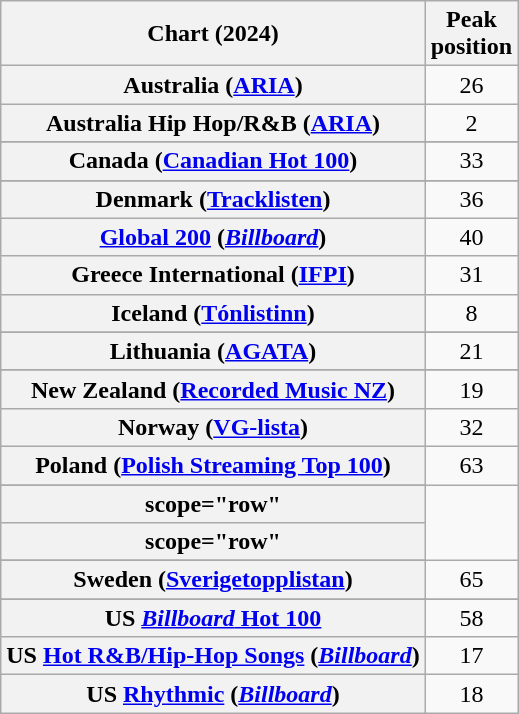<table class="wikitable sortable plainrowheaders" style="text-align:center">
<tr>
<th scope="col">Chart (2024)</th>
<th scope="col">Peak<br>position</th>
</tr>
<tr>
<th scope="row">Australia (<a href='#'>ARIA</a>)</th>
<td>26</td>
</tr>
<tr>
<th scope="row">Australia Hip Hop/R&B (<a href='#'>ARIA</a>)</th>
<td>2</td>
</tr>
<tr>
</tr>
<tr>
<th scope="row">Canada (<a href='#'>Canadian Hot 100</a>)</th>
<td>33</td>
</tr>
<tr>
</tr>
<tr>
<th scope="row">Denmark (<a href='#'>Tracklisten</a>)</th>
<td>36</td>
</tr>
<tr>
<th scope="row"><a href='#'>Global 200</a> (<em><a href='#'>Billboard</a></em>)</th>
<td>40</td>
</tr>
<tr>
<th scope="row">Greece International (<a href='#'>IFPI</a>)</th>
<td>31</td>
</tr>
<tr>
<th scope="row">Iceland (<a href='#'>Tónlistinn</a>)</th>
<td>8</td>
</tr>
<tr>
</tr>
<tr>
<th scope="row">Lithuania (<a href='#'>AGATA</a>)</th>
<td>21</td>
</tr>
<tr>
</tr>
<tr>
<th scope="row">New Zealand (<a href='#'>Recorded Music NZ</a>)</th>
<td>19</td>
</tr>
<tr>
<th scope="row">Norway (<a href='#'>VG-lista</a>)</th>
<td>32</td>
</tr>
<tr>
<th scope="row">Poland (<a href='#'>Polish Streaming Top 100</a>)</th>
<td>63</td>
</tr>
<tr>
</tr>
<tr>
<th>scope="row"</th>
</tr>
<tr>
<th>scope="row"</th>
</tr>
<tr>
</tr>
<tr>
<th scope="row">Sweden (<a href='#'>Sverigetopplistan</a>)</th>
<td>65</td>
</tr>
<tr>
</tr>
<tr>
</tr>
<tr>
</tr>
<tr>
<th scope="row">US <a href='#'><em>Billboard</em> Hot 100</a></th>
<td>58</td>
</tr>
<tr>
<th scope="row">US <a href='#'>Hot R&B/Hip-Hop Songs</a> (<em><a href='#'>Billboard</a></em>)</th>
<td>17</td>
</tr>
<tr>
<th scope="row">US <a href='#'>Rhythmic</a> (<em><a href='#'>Billboard</a></em>)</th>
<td>18</td>
</tr>
</table>
